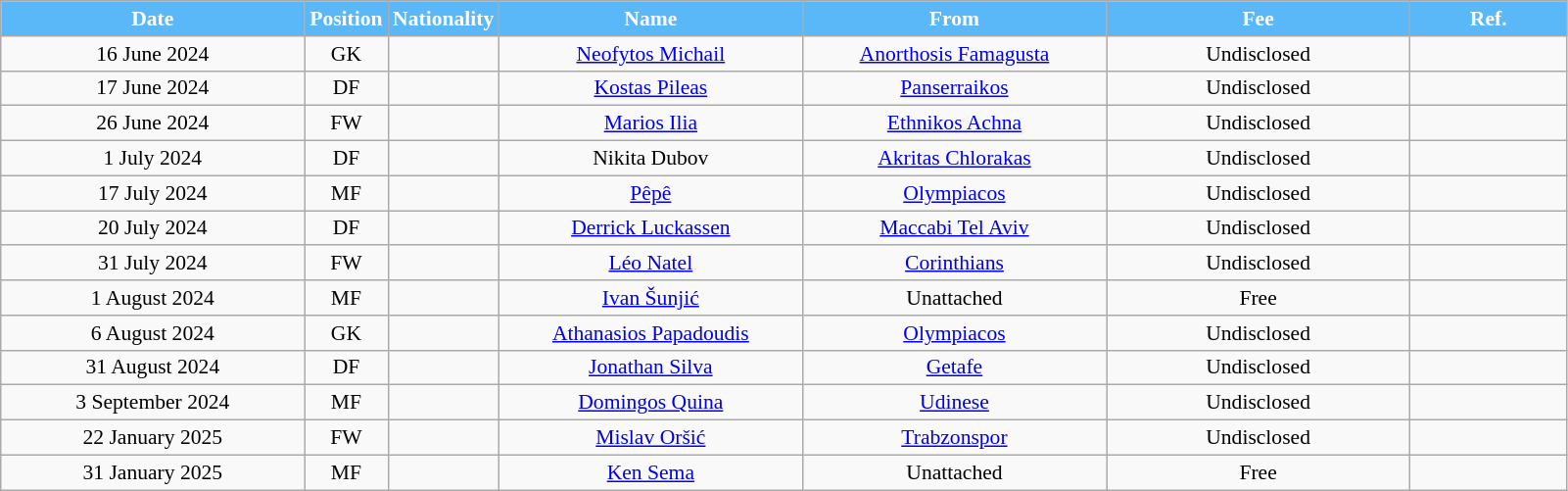<table class="wikitable"  style="text-align:center; font-size:90%; ">
<tr>
<th style="background:#5BB8F8; color:white; width:200px;">Date</th>
<th style="background:#5BB8F8; color:white; width:50px;">Position</th>
<th style="background:#5BB8F8; color:white; width:50px;">Nationality</th>
<th style="background:#5BB8F8; color:white; width:200px;">Name</th>
<th style="background:#5BB8F8; color:white; width:200px;">From</th>
<th style="background:#5BB8F8; color:white; width:200px;">Fee</th>
<th style="background:#5BB8F8; color:white; width:100px;">Ref.</th>
</tr>
<tr>
<td>16 June 2024</td>
<td>GK</td>
<td></td>
<td><a href='#'>Neofytos Michail</a></td>
<td><a href='#'>Anorthosis Famagusta</a></td>
<td>Undisclosed</td>
<td></td>
</tr>
<tr>
<td>17 June 2024</td>
<td>DF</td>
<td></td>
<td><a href='#'>Kostas Pileas</a></td>
<td><a href='#'>Panserraikos</a></td>
<td>Undisclosed</td>
<td></td>
</tr>
<tr>
<td>26 June 2024</td>
<td>FW</td>
<td></td>
<td><a href='#'>Marios Ilia</a></td>
<td><a href='#'>Ethnikos Achna</a></td>
<td>Undisclosed</td>
<td></td>
</tr>
<tr>
<td>1 July 2024</td>
<td>DF</td>
<td></td>
<td>Nikita Dubov</td>
<td><a href='#'>Akritas Chlorakas</a></td>
<td>Undisclosed</td>
<td></td>
</tr>
<tr>
<td>17 July 2024</td>
<td>MF</td>
<td></td>
<td><a href='#'>Pêpê</a></td>
<td><a href='#'>Olympiacos</a></td>
<td>Undisclosed</td>
<td></td>
</tr>
<tr>
<td>20 July 2024</td>
<td>DF</td>
<td></td>
<td><a href='#'>Derrick Luckassen</a></td>
<td><a href='#'>Maccabi Tel Aviv</a></td>
<td>Undisclosed</td>
<td></td>
</tr>
<tr>
<td>31 July 2024</td>
<td>FW</td>
<td></td>
<td><a href='#'>Léo Natel</a></td>
<td><a href='#'>Corinthians</a></td>
<td>Undisclosed</td>
<td></td>
</tr>
<tr>
<td>1 August 2024</td>
<td>MF</td>
<td></td>
<td><a href='#'>Ivan Šunjić</a></td>
<td>Unattached</td>
<td>Free</td>
<td></td>
</tr>
<tr>
<td>6 August 2024</td>
<td>GK</td>
<td></td>
<td><a href='#'>Athanasios Papadoudis</a></td>
<td><a href='#'>Olympiacos</a></td>
<td>Undisclosed</td>
<td></td>
</tr>
<tr>
<td>31 August 2024</td>
<td>DF</td>
<td></td>
<td><a href='#'>Jonathan Silva</a></td>
<td><a href='#'>Getafe</a></td>
<td>Undisclosed</td>
<td></td>
</tr>
<tr>
<td>3 September 2024</td>
<td>MF</td>
<td></td>
<td><a href='#'>Domingos Quina</a></td>
<td><a href='#'>Udinese</a></td>
<td>Undisclosed</td>
<td></td>
</tr>
<tr>
<td>22 January 2025</td>
<td>FW</td>
<td></td>
<td><a href='#'>Mislav Oršić</a></td>
<td><a href='#'>Trabzonspor</a></td>
<td>Undisclosed</td>
<td></td>
</tr>
<tr>
<td>31 January 2025</td>
<td>MF</td>
<td></td>
<td><a href='#'>Ken Sema</a></td>
<td>Unattached</td>
<td>Free</td>
<td></td>
</tr>
</table>
